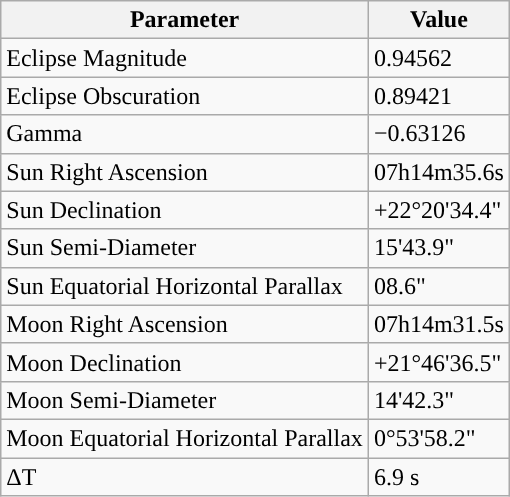<table class="wikitable">
<tr>
<th>Parameter</th>
<th>Value</th>
</tr>
<tr>
<td>Eclipse Magnitude</td>
<td>0.94562</td>
</tr>
<tr>
<td>Eclipse Obscuration</td>
<td>0.89421</td>
</tr>
<tr>
<td>Gamma</td>
<td>−0.63126</td>
</tr>
<tr>
<td>Sun Right Ascension</td>
<td>07h14m35.6s</td>
</tr>
<tr>
<td>Sun Declination</td>
<td>+22°20'34.4"</td>
</tr>
<tr>
<td>Sun Semi-Diameter</td>
<td>15'43.9"</td>
</tr>
<tr>
<td>Sun Equatorial Horizontal Parallax</td>
<td>08.6"</td>
</tr>
<tr>
<td>Moon Right Ascension</td>
<td>07h14m31.5s</td>
</tr>
<tr>
<td>Moon Declination</td>
<td>+21°46'36.5"</td>
</tr>
<tr>
<td>Moon Semi-Diameter</td>
<td>14'42.3"</td>
</tr>
<tr>
<td>Moon Equatorial Horizontal Parallax</td>
<td>0°53'58.2"</td>
</tr>
<tr>
<td>ΔT</td>
<td>6.9 s</td>
</tr>
</table>
